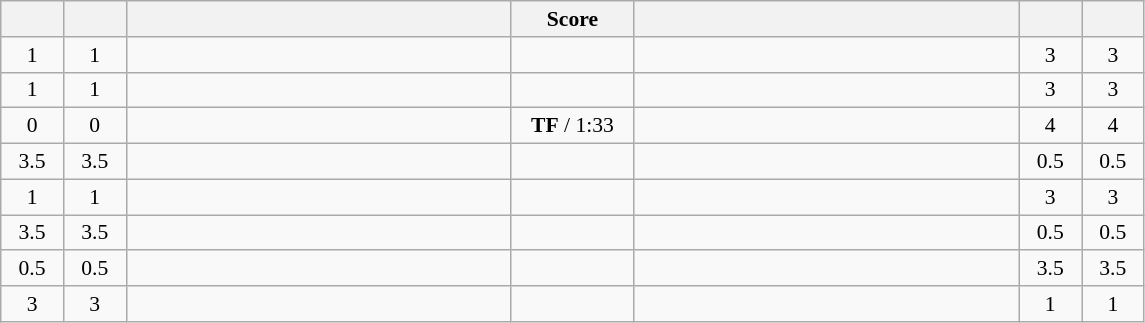<table class="wikitable" style="text-align: center; font-size:90%" |>
<tr>
<th width="35"></th>
<th width="35"></th>
<th width="250"></th>
<th width="75">Score</th>
<th width="250"></th>
<th width="35"></th>
<th width="35"></th>
</tr>
<tr>
<td>1</td>
<td>1</td>
<td style="text-align:left;"><strong></strong></td>
<td></td>
<td style="text-align:left;"></td>
<td>3</td>
<td>3</td>
</tr>
<tr>
<td>1</td>
<td>1</td>
<td style="text-align:left;"><strong></strong></td>
<td></td>
<td style="text-align:left;"></td>
<td>3</td>
<td>3</td>
</tr>
<tr>
<td>0</td>
<td>0</td>
<td style="text-align:left;"><strong></strong></td>
<td><strong>TF</strong> / 1:33</td>
<td style="text-align:left;"></td>
<td>4</td>
<td>4</td>
</tr>
<tr>
<td>3.5</td>
<td>3.5</td>
<td style="text-align:left;"></td>
<td></td>
<td style="text-align:left;"><strong></strong></td>
<td>0.5</td>
<td>0.5</td>
</tr>
<tr>
<td>1</td>
<td>1</td>
<td style="text-align:left;"><strong></strong></td>
<td></td>
<td style="text-align:left;"></td>
<td>3</td>
<td>3</td>
</tr>
<tr>
<td>3.5</td>
<td>3.5</td>
<td style="text-align:left;"></td>
<td></td>
<td style="text-align:left;"><strong></strong></td>
<td>0.5</td>
<td>0.5</td>
</tr>
<tr>
<td>0.5</td>
<td>0.5</td>
<td style="text-align:left;"><strong></strong></td>
<td></td>
<td style="text-align:left;"></td>
<td>3.5</td>
<td>3.5</td>
</tr>
<tr>
<td>3</td>
<td>3</td>
<td style="text-align:left;"></td>
<td></td>
<td style="text-align:left;"><strong></strong></td>
<td>1</td>
<td>1</td>
</tr>
</table>
